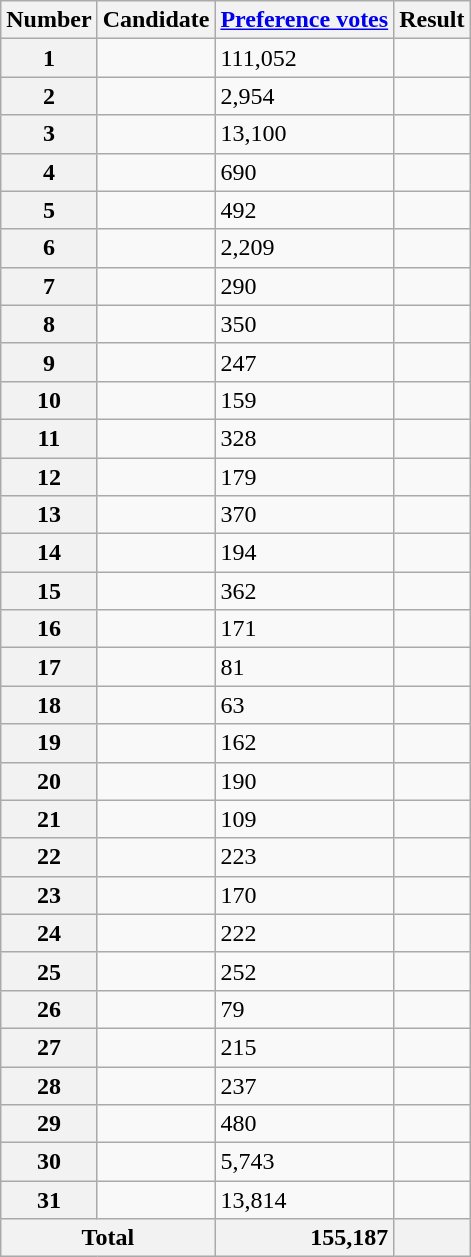<table class="wikitable sortable" >
<tr>
<th scope="col">Number</th>
<th scope="col">Candidate</th>
<th scope="col"><a href='#'>Preference votes</a></th>
<th scope="col">Result</th>
</tr>
<tr>
<th scope="row">1</th>
<td style="text-align:left"></td>
<td>111,052</td>
<td></td>
</tr>
<tr>
<th scope="row">2</th>
<td style="text-align:left"></td>
<td>2,954</td>
<td></td>
</tr>
<tr>
<th scope="row">3</th>
<td style="text-align:left"></td>
<td>13,100</td>
<td></td>
</tr>
<tr>
<th scope="row">4</th>
<td style="text-align:left"></td>
<td>690</td>
<td></td>
</tr>
<tr>
<th scope="row">5</th>
<td style="text-align:left"></td>
<td>492</td>
<td></td>
</tr>
<tr>
<th scope="row">6</th>
<td style="text-align:left"></td>
<td>2,209</td>
<td></td>
</tr>
<tr>
<th scope="row">7</th>
<td style="text-align:left"></td>
<td>290</td>
<td></td>
</tr>
<tr>
<th scope="row">8</th>
<td style="text-align:left"></td>
<td>350</td>
<td></td>
</tr>
<tr>
<th scope="row">9</th>
<td style="text-align:left"></td>
<td>247</td>
<td></td>
</tr>
<tr>
<th scope="row">10</th>
<td style="text-align:left"></td>
<td>159</td>
<td></td>
</tr>
<tr>
<th scope="row">11</th>
<td style="text-align:left"></td>
<td>328</td>
<td></td>
</tr>
<tr>
<th scope="row">12</th>
<td style="text-align:left"></td>
<td>179</td>
<td></td>
</tr>
<tr>
<th scope="row">13</th>
<td style="text-align:left"></td>
<td>370</td>
<td></td>
</tr>
<tr>
<th scope="row">14</th>
<td style="text-align:left"></td>
<td>194</td>
<td></td>
</tr>
<tr>
<th scope="row">15</th>
<td style="text-align:left"></td>
<td>362</td>
<td></td>
</tr>
<tr>
<th scope="row">16</th>
<td style="text-align:left"></td>
<td>171</td>
<td></td>
</tr>
<tr>
<th scope="row">17</th>
<td style="text-align:left"></td>
<td>81</td>
<td></td>
</tr>
<tr>
<th scope="row">18</th>
<td style="text-align:left"></td>
<td>63</td>
<td></td>
</tr>
<tr>
<th scope="row">19</th>
<td style="text-align:left"></td>
<td>162</td>
<td></td>
</tr>
<tr>
<th scope="row">20</th>
<td style="text-align:left"></td>
<td>190</td>
<td></td>
</tr>
<tr>
<th scope="row">21</th>
<td style="text-align:left"></td>
<td>109</td>
<td></td>
</tr>
<tr>
<th scope="row">22</th>
<td style="text-align:left"></td>
<td>223</td>
<td></td>
</tr>
<tr>
<th scope="row">23</th>
<td style="text-align:left"></td>
<td>170</td>
<td></td>
</tr>
<tr>
<th scope="row">24</th>
<td style="text-align:left"></td>
<td>222</td>
<td></td>
</tr>
<tr>
<th scope="row">25</th>
<td style="text-align:left"></td>
<td>252</td>
</tr>
<tr>
<th scope="row">26</th>
<td style="text-align:left"></td>
<td>79</td>
<td></td>
</tr>
<tr>
<th scope="row">27</th>
<td style="text-align:left"></td>
<td>215</td>
<td></td>
</tr>
<tr>
<th scope="row">28</th>
<td style="text-align:left"></td>
<td>237</td>
<td></td>
</tr>
<tr>
<th scope="row">29</th>
<td style="text-align:left"></td>
<td>480</td>
<td></td>
</tr>
<tr>
<th scope="row">30</th>
<td style="text-align:left"></td>
<td>5,743</td>
<td></td>
</tr>
<tr>
<th scope="row">31</th>
<td style="text-align:left"></td>
<td>13,814</td>
<td></td>
</tr>
<tr class="sortbottom">
<th scope="row"  colspan="2">Total</th>
<th style="text-align:right">155,187</th>
<th></th>
</tr>
</table>
